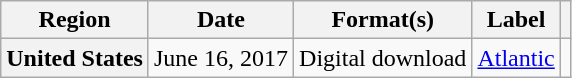<table class="wikitable plainrowheaders">
<tr>
<th scope="col">Region</th>
<th scope="col">Date</th>
<th scope="col">Format(s)</th>
<th scope="col">Label</th>
<th scope="col"></th>
</tr>
<tr>
<th scope="row">United States</th>
<td>June 16, 2017</td>
<td>Digital download</td>
<td><a href='#'>Atlantic</a></td>
<td></td>
</tr>
</table>
